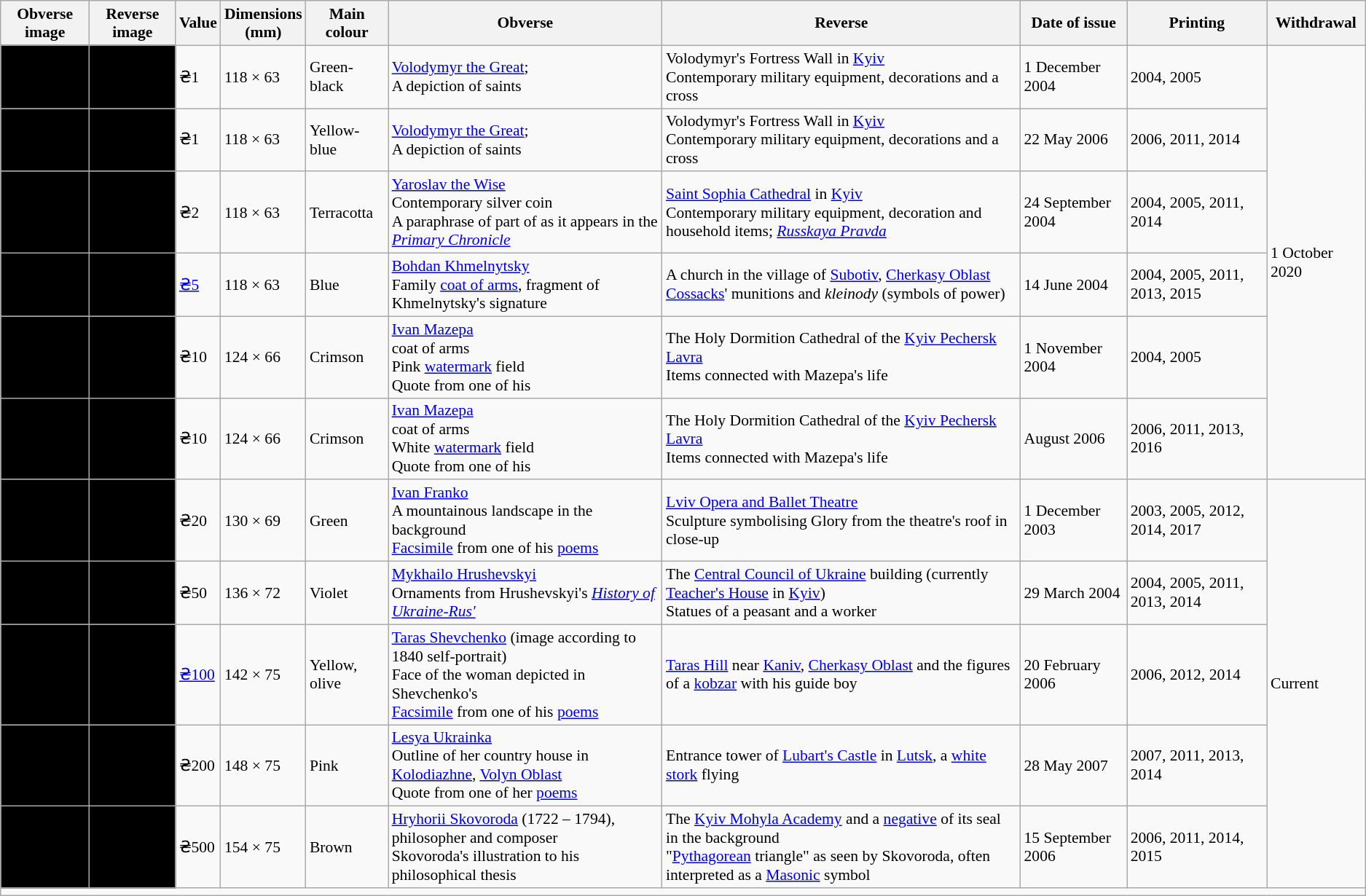<table class="wikitable sortable" style="font-size: 90%">
<tr>
<th>Obverse image</th>
<th>Reverse image</th>
<th>Value</th>
<th>Dimensions<br>(mm)</th>
<th>Main colour</th>
<th>Obverse</th>
<th>Reverse</th>
<th>Date of issue</th>
<th>Printing</th>
<th>Withdrawal</th>
</tr>
<tr>
<td align="center" bgcolor="#000000"></td>
<td align="center" bgcolor="#000000"></td>
<td>₴1</td>
<td>118 × 63</td>
<td>Green-black</td>
<td><a href='#'>Volodymyr the Great</a>;<br>A depiction of saints</td>
<td>Volodymyr's Fortress Wall in <a href='#'>Kyiv</a><br>Contemporary military equipment, decorations and a cross</td>
<td>1 December 2004</td>
<td>2004, 2005</td>
<td rowspan="6">1 October 2020</td>
</tr>
<tr>
<td align="center" bgcolor="#000000"></td>
<td align="center" bgcolor="#000000"></td>
<td>₴1</td>
<td>118 × 63</td>
<td>Yellow-blue</td>
<td><a href='#'>Volodymyr the Great</a>;<br>A depiction of saints</td>
<td>Volodymyr's Fortress Wall in <a href='#'>Kyiv</a><br>Contemporary military equipment, decorations and a cross</td>
<td>22 May 2006</td>
<td>2006, 2011, 2014</td>
</tr>
<tr>
<td align="center" bgcolor="#000000"></td>
<td align="center" bgcolor="#000000"></td>
<td>₴2</td>
<td>118 × 63</td>
<td>Terracotta</td>
<td><a href='#'>Yaroslav the Wise</a><br>Contemporary silver coin<br>A paraphrase of part of  as it appears in the <em><a href='#'>Primary Chronicle</a></em></td>
<td><a href='#'>Saint Sophia Cathedral</a> in <a href='#'>Kyiv</a><br>Contemporary military equipment, decoration and household items; <em><a href='#'>Russkaya Pravda</a></em></td>
<td>24 September 2004</td>
<td>2004, 2005, 2011, 2014</td>
</tr>
<tr>
<td align="center" bgcolor="#000000"></td>
<td align="center" bgcolor="#000000"></td>
<td><a href='#'>₴5</a></td>
<td>118 × 63</td>
<td>Blue</td>
<td><a href='#'>Bohdan Khmelnytsky</a><br>Family <a href='#'>coat of arms</a>, fragment of Khmelnytsky's signature</td>
<td>A church in the village of <a href='#'>Subotiv</a>, <a href='#'>Cherkasy Oblast</a><br><a href='#'>Cossacks</a>' munitions and <em>kleinody</em> (symbols of power)</td>
<td>14 June 2004</td>
<td>2004, 2005, 2011, 2013, 2015</td>
</tr>
<tr>
<td align="center" bgcolor="#000000"></td>
<td align="center" bgcolor="#000000"></td>
<td>₴10</td>
<td>124 × 66</td>
<td>Crimson</td>
<td><a href='#'>Ivan Mazepa</a><br> coat of arms<br>Pink <a href='#'>watermark</a> field<br>Quote from one of his </td>
<td>The Holy Dormition Cathedral of the <a href='#'>Kyiv Pechersk Lavra</a><br>Items connected with Mazepa's life</td>
<td>1 November 2004</td>
<td>2004, 2005</td>
</tr>
<tr>
<td align="center" bgcolor="#000000"></td>
<td align="center" bgcolor="#000000"></td>
<td>₴10</td>
<td>124 × 66</td>
<td>Crimson</td>
<td><a href='#'>Ivan Mazepa</a><br> coat of arms<br>White <a href='#'>watermark</a> field<br>Quote from one of his </td>
<td>The Holy Dormition Cathedral of the <a href='#'>Kyiv Pechersk Lavra</a><br>Items connected with Mazepa's life</td>
<td>August 2006</td>
<td>2006, 2011, 2013, 2016</td>
</tr>
<tr>
<td align="center" bgcolor="#000000"></td>
<td align="center" bgcolor="#000000"></td>
<td>₴20</td>
<td>130 × 69</td>
<td>Green</td>
<td><a href='#'>Ivan Franko</a><br>A mountainous landscape in the background<br><a href='#'>Facsimile</a> from one of his <a href='#'>poems</a></td>
<td><a href='#'>Lviv Opera and Ballet Theatre</a><br>Sculpture symbolising Glory from the theatre's roof in close-up</td>
<td>1 December 2003</td>
<td>2003, 2005, 2012, 2014, 2017</td>
<td rowspan="5">Current</td>
</tr>
<tr>
<td align="center" bgcolor="#000000"></td>
<td align="center" bgcolor="#000000"></td>
<td>₴50</td>
<td>136 × 72</td>
<td>Violet</td>
<td><a href='#'>Mykhailo Hrushevskyi</a><br>Ornaments from Hrushevskyi's <em><a href='#'>History of Ukraine-Rus'</a></em></td>
<td>The <a href='#'>Central Council of Ukraine</a> building (currently <a href='#'>Teacher's House</a> in <a href='#'>Kyiv</a>)<br>Statues of a peasant and a worker</td>
<td>29 March 2004</td>
<td>2004, 2005, 2011, 2013, 2014</td>
</tr>
<tr>
<td align="center" bgcolor="#000000"></td>
<td align="center" bgcolor="#000000"></td>
<td><a href='#'>₴100</a></td>
<td>142 × 75</td>
<td>Yellow, olive</td>
<td><a href='#'>Taras Shevchenko</a> (image according to 1840 self-portrait)<br>Face of the woman depicted in Shevchenko's <br><a href='#'>Facsimile</a> from one of his <a href='#'>poems</a></td>
<td><a href='#'>Taras Hill</a> near <a href='#'>Kaniv</a>, <a href='#'>Cherkasy Oblast</a> and the figures of a <a href='#'>kobzar</a> with his guide boy</td>
<td>20 February 2006</td>
<td>2006, 2012, 2014</td>
</tr>
<tr>
<td align="center" bgcolor="#000000"></td>
<td align="center" bgcolor="#000000"></td>
<td>₴200</td>
<td>148 × 75</td>
<td>Pink</td>
<td><a href='#'>Lesya Ukrainka</a><br>Outline of her country house in <a href='#'>Kolodiazhne</a>, <a href='#'>Volyn Oblast</a><br>Quote from one of her <a href='#'>poems</a></td>
<td>Entrance tower of <a href='#'>Lubart's Castle</a> in <a href='#'>Lutsk</a>, a <a href='#'>white stork</a> flying</td>
<td>28 May 2007</td>
<td>2007, 2011, 2013, 2014</td>
</tr>
<tr>
<td align="center" bgcolor="#000000"></td>
<td align="center" bgcolor="#000000"></td>
<td>₴500</td>
<td>154 × 75</td>
<td>Brown</td>
<td><a href='#'>Hryhorii Skovoroda</a> (1722 – 1794), philosopher and composer<br>Skovoroda's illustration to his philosophical thesis</td>
<td>The <a href='#'>Kyiv Mohyla Academy</a>  and a <a href='#'>negative</a> of its seal in the background<br>"<a href='#'>Pythagorean</a> triangle" as seen by Skovoroda, often interpreted as a <a href='#'>Masonic</a> symbol</td>
<td>15 September 2006</td>
<td>2006, 2011, 2014, 2015</td>
</tr>
<tr>
<td colspan="10"></td>
</tr>
</table>
